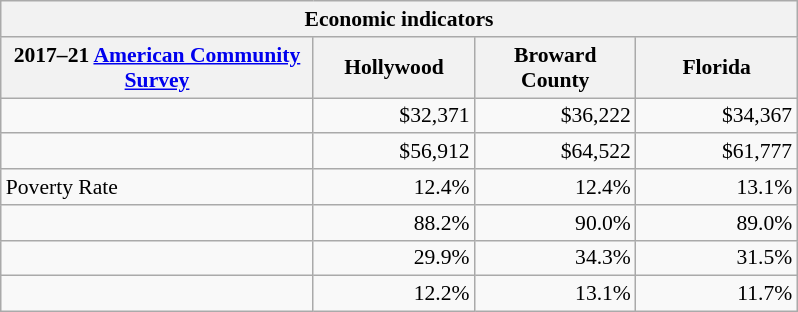<table class="wikitable" style="font-size: 90%; text-align: right;">
<tr>
<th colspan="4">Economic indicators</th>
</tr>
<tr>
<th style="width: 14em;">2017–21 <a href='#'>American Community Survey</a></th>
<th style="width: 7em;">Hollywood</th>
<th style="width: 7em;">Broward County</th>
<th style="width: 7em;">Florida</th>
</tr>
<tr>
<td style="text-align:left"></td>
<td>$32,371</td>
<td>$36,222</td>
<td>$34,367</td>
</tr>
<tr>
<td style="text-align:left"></td>
<td>$56,912</td>
<td>$64,522</td>
<td>$61,777</td>
</tr>
<tr>
<td style="text-align:left">Poverty Rate</td>
<td>12.4%</td>
<td>12.4%</td>
<td>13.1%</td>
</tr>
<tr>
<td style="text-align:left"></td>
<td>88.2%</td>
<td>90.0%</td>
<td>89.0%</td>
</tr>
<tr>
<td style="text-align:left"></td>
<td>29.9%</td>
<td>34.3%</td>
<td>31.5%</td>
</tr>
<tr>
<td style="text-align:left"></td>
<td>12.2%</td>
<td>13.1%</td>
<td>11.7%</td>
</tr>
</table>
